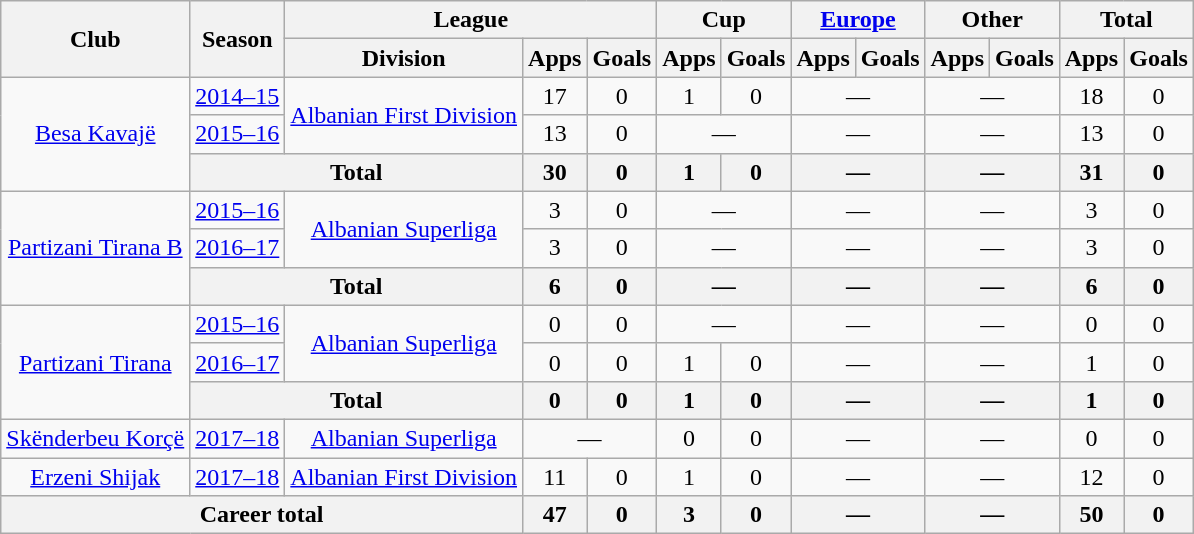<table class="wikitable" style="text-align:center">
<tr>
<th rowspan="2">Club</th>
<th rowspan="2">Season</th>
<th colspan="3">League</th>
<th colspan="2">Cup</th>
<th colspan="2"><a href='#'>Europe</a></th>
<th colspan="2">Other</th>
<th colspan="2">Total</th>
</tr>
<tr>
<th>Division</th>
<th>Apps</th>
<th>Goals</th>
<th>Apps</th>
<th>Goals</th>
<th>Apps</th>
<th>Goals</th>
<th>Apps</th>
<th>Goals</th>
<th>Apps</th>
<th>Goals</th>
</tr>
<tr>
<td rowspan="3" valign="center"><a href='#'>Besa Kavajë</a></td>
<td><a href='#'>2014–15</a></td>
<td rowspan="2" valign="center"><a href='#'>Albanian First Division</a></td>
<td>17</td>
<td>0</td>
<td>1</td>
<td>0</td>
<td colspan="2">—</td>
<td colspan="2">—</td>
<td>18</td>
<td>0</td>
</tr>
<tr>
<td><a href='#'>2015–16</a></td>
<td>13</td>
<td>0</td>
<td colspan="2">—</td>
<td colspan="2">—</td>
<td colspan="2">—</td>
<td>13</td>
<td>0</td>
</tr>
<tr>
<th colspan="2">Total</th>
<th>30</th>
<th>0</th>
<th>1</th>
<th>0</th>
<th colspan="2">—</th>
<th colspan="2">—</th>
<th>31</th>
<th>0</th>
</tr>
<tr>
<td rowspan="3" valign="center"><a href='#'>Partizani Tirana B</a></td>
<td><a href='#'>2015–16</a></td>
<td rowspan="2" valign="center"><a href='#'>Albanian Superliga</a></td>
<td>3</td>
<td>0</td>
<td colspan="2">—</td>
<td colspan="2">—</td>
<td colspan="2">—</td>
<td>3</td>
<td>0</td>
</tr>
<tr>
<td><a href='#'>2016–17</a></td>
<td>3</td>
<td>0</td>
<td colspan="2">—</td>
<td colspan="2">—</td>
<td colspan="2">—</td>
<td>3</td>
<td>0</td>
</tr>
<tr>
<th colspan="2">Total</th>
<th>6</th>
<th>0</th>
<th colspan="2">—</th>
<th colspan="2">—</th>
<th colspan="2">—</th>
<th>6</th>
<th>0</th>
</tr>
<tr>
<td rowspan="3" valign="center"><a href='#'>Partizani Tirana</a></td>
<td><a href='#'>2015–16</a></td>
<td rowspan="2" valign="center"><a href='#'>Albanian Superliga</a></td>
<td>0</td>
<td>0</td>
<td colspan="2">—</td>
<td colspan="2">—</td>
<td colspan="2">—</td>
<td>0</td>
<td>0</td>
</tr>
<tr>
<td><a href='#'>2016–17</a></td>
<td>0</td>
<td>0</td>
<td>1</td>
<td>0</td>
<td colspan="2">—</td>
<td colspan="2">—</td>
<td>1</td>
<td>0</td>
</tr>
<tr>
<th colspan="2">Total</th>
<th>0</th>
<th>0</th>
<th>1</th>
<th>0</th>
<th colspan="2">—</th>
<th colspan="2">—</th>
<th>1</th>
<th>0</th>
</tr>
<tr>
<td rowspan="1"><a href='#'>Skënderbeu Korçë</a></td>
<td><a href='#'>2017–18</a></td>
<td rowspan="1"><a href='#'>Albanian Superliga</a></td>
<td colspan="2">—</td>
<td>0</td>
<td>0</td>
<td colspan="2">—</td>
<td colspan="2">—</td>
<td>0</td>
<td>0</td>
</tr>
<tr>
<td rowspan="1" valign="center"><a href='#'>Erzeni Shijak</a></td>
<td><a href='#'>2017–18</a></td>
<td rowspan="1" valign="center"><a href='#'>Albanian First Division</a></td>
<td>11</td>
<td>0</td>
<td>1</td>
<td>0</td>
<td colspan="2">—</td>
<td colspan="2">—</td>
<td>12</td>
<td>0</td>
</tr>
<tr>
<th colspan="3">Career total</th>
<th>47</th>
<th>0</th>
<th>3</th>
<th>0</th>
<th colspan="2">—</th>
<th colspan="2">—</th>
<th>50</th>
<th>0</th>
</tr>
</table>
